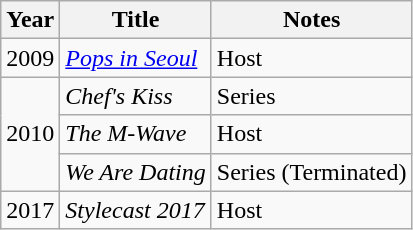<table class="wikitable">
<tr>
<th>Year</th>
<th>Title</th>
<th>Notes</th>
</tr>
<tr>
<td>2009</td>
<td><em><a href='#'>Pops in Seoul</a></em></td>
<td>Host</td>
</tr>
<tr>
<td rowspan=3>2010</td>
<td><em>Chef's Kiss</em></td>
<td>Series</td>
</tr>
<tr>
<td><em>The M-Wave</em></td>
<td>Host</td>
</tr>
<tr>
<td><em>We Are Dating</em></td>
<td>Series (Terminated)</td>
</tr>
<tr>
<td>2017</td>
<td><em>Stylecast 2017</em></td>
<td>Host</td>
</tr>
</table>
